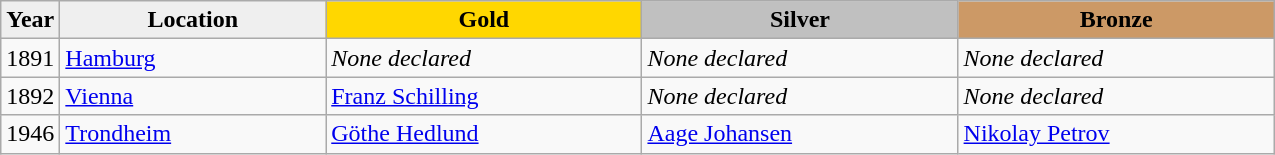<table class="wikitable sortable" style="width:850px;">
<tr>
<th style="width:4%; background:#efefef;">Year</th>
<th style="width:21%; background:#efefef;">Location</th>
<th style="width:25%; background:gold">Gold</th>
<th style="width:25%; background:silver">Silver</th>
<th style="width:25%; background:#CC9966">Bronze</th>
</tr>
<tr>
<td>1891</td>
<td><a href='#'>Hamburg</a></td>
<td><em>None declared</em></td>
<td><em>None declared</em></td>
<td><em>None declared</em></td>
</tr>
<tr>
<td>1892</td>
<td><a href='#'>Vienna</a></td>
<td> <a href='#'>Franz Schilling</a></td>
<td><em>None declared</em></td>
<td><em>None declared</em></td>
</tr>
<tr>
<td>1946</td>
<td><a href='#'>Trondheim</a></td>
<td> <a href='#'>Göthe Hedlund</a></td>
<td> <a href='#'>Aage Johansen</a></td>
<td> <a href='#'>Nikolay Petrov</a></td>
</tr>
</table>
